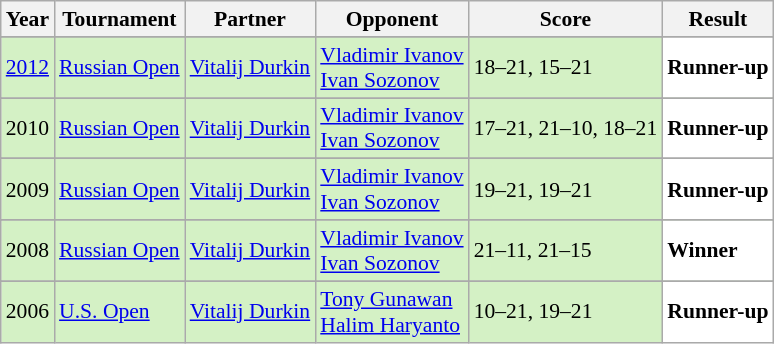<table class="sortable wikitable" style="font-size: 90%;">
<tr>
<th>Year</th>
<th>Tournament</th>
<th>Partner</th>
<th>Opponent</th>
<th>Score</th>
<th>Result</th>
</tr>
<tr>
</tr>
<tr style="background:#D4F1C5">
<td align="center"><a href='#'>2012</a></td>
<td align="left"><a href='#'>Russian Open</a></td>
<td align="left"> <a href='#'>Vitalij Durkin</a></td>
<td align="left"> <a href='#'>Vladimir Ivanov</a><br> <a href='#'>Ivan Sozonov</a></td>
<td align="left">18–21, 15–21</td>
<td style="text-align:left; background:white"> <strong>Runner-up</strong></td>
</tr>
<tr>
</tr>
<tr style="background:#D4F1C5">
<td align="center">2010</td>
<td align="left"><a href='#'>Russian Open</a></td>
<td align="left"> <a href='#'>Vitalij Durkin</a></td>
<td align="left"> <a href='#'>Vladimir Ivanov</a><br> <a href='#'>Ivan Sozonov</a></td>
<td align="left">17–21, 21–10, 18–21</td>
<td style="text-align:left; background:white"> <strong>Runner-up</strong></td>
</tr>
<tr>
</tr>
<tr style="background:#D4F1C5">
<td align="center">2009</td>
<td align="left"><a href='#'>Russian Open</a></td>
<td align="left"> <a href='#'>Vitalij Durkin</a></td>
<td align="left"> <a href='#'>Vladimir Ivanov</a><br> <a href='#'>Ivan Sozonov</a></td>
<td align="left">19–21, 19–21</td>
<td style="text-align:left; background:white"> <strong>Runner-up</strong></td>
</tr>
<tr>
</tr>
<tr style="background:#D4F1C5">
<td align="center">2008</td>
<td align="left"><a href='#'>Russian Open</a></td>
<td align="left"> <a href='#'>Vitalij Durkin</a></td>
<td align="left"> <a href='#'>Vladimir Ivanov</a><br> <a href='#'>Ivan Sozonov</a></td>
<td align="left">21–11, 21–15</td>
<td style="text-align:left; background:white"> <strong>Winner</strong></td>
</tr>
<tr>
</tr>
<tr style="background:#D4F1C5">
<td align="center">2006</td>
<td align="left"><a href='#'>U.S. Open</a></td>
<td align="left"> <a href='#'>Vitalij Durkin</a></td>
<td align="left"> <a href='#'>Tony Gunawan</a><br> <a href='#'>Halim Haryanto</a></td>
<td align="left">10–21, 19–21</td>
<td style="text-align:left; background:white"> <strong>Runner-up</strong></td>
</tr>
</table>
